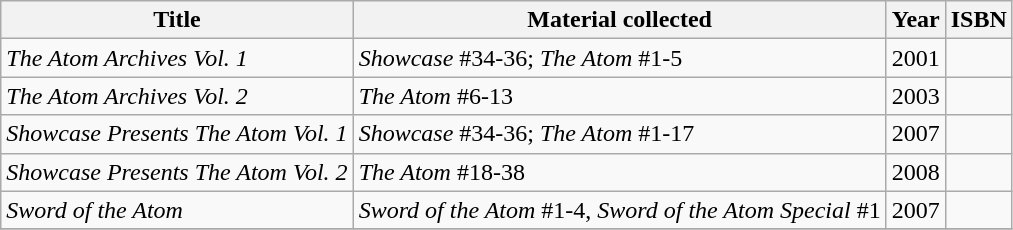<table class="wikitable sortable">
<tr>
<th>Title</th>
<th>Material collected</th>
<th>Year</th>
<th>ISBN</th>
</tr>
<tr>
<td><em>The Atom Archives Vol. 1</em></td>
<td><em>Showcase</em> #34-36; <em>The Atom</em> #1-5</td>
<td>2001</td>
<td></td>
</tr>
<tr>
<td><em>The Atom Archives Vol. 2</em></td>
<td><em>The Atom</em> #6-13</td>
<td>2003</td>
<td></td>
</tr>
<tr>
<td><em>Showcase Presents The Atom Vol. 1</em></td>
<td><em>Showcase</em> #34-36; <em>The Atom</em> #1-17</td>
<td>2007</td>
<td></td>
</tr>
<tr>
<td><em>Showcase Presents The Atom Vol. 2</em></td>
<td><em>The Atom</em> #18-38</td>
<td>2008</td>
<td></td>
</tr>
<tr>
<td><em>Sword of the Atom</em></td>
<td><em>Sword of the Atom</em> #1-4, <em>Sword of the Atom Special</em> #1</td>
<td>2007</td>
<td></td>
</tr>
<tr>
</tr>
</table>
